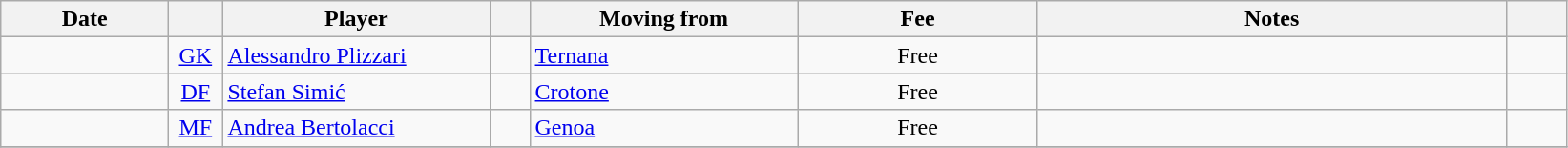<table class="wikitable sortable">
<tr>
<th style="width:110px">Date</th>
<th style="width:30px"></th>
<th style="width:180px">Player</th>
<th style="width:20px"></th>
<th style="width:180px">Moving from</th>
<th style="width:160px">Fee</th>
<th style="width:320px" class="unsortable">Notes</th>
<th style="width:35px"></th>
</tr>
<tr>
<td></td>
<td style="text-align:center"><a href='#'>GK</a></td>
<td> <a href='#'>Alessandro Plizzari</a></td>
<td style="text-align:center"></td>
<td> <a href='#'>Ternana</a></td>
<td style="text-align:center">Free</td>
<td style="text-align:center"></td>
<td></td>
</tr>
<tr>
<td></td>
<td style="text-align:center"><a href='#'>DF</a></td>
<td> <a href='#'>Stefan Simić</a></td>
<td style="text-align:center"></td>
<td> <a href='#'>Crotone</a></td>
<td style="text-align:center">Free</td>
<td style="text-align:center"></td>
<td></td>
</tr>
<tr>
<td></td>
<td style="text-align:center"><a href='#'>MF</a></td>
<td> <a href='#'>Andrea Bertolacci</a></td>
<td style="text-align:center"></td>
<td> <a href='#'>Genoa</a></td>
<td style="text-align:center">Free</td>
<td style="text-align:center"></td>
<td></td>
</tr>
<tr>
</tr>
</table>
